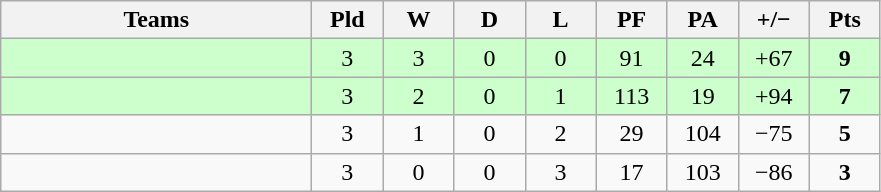<table class="wikitable" style="text-align: center;">
<tr>
<th width="200">Teams</th>
<th width="40">Pld</th>
<th width="40">W</th>
<th width="40">D</th>
<th width="40">L</th>
<th width="40">PF</th>
<th width="40">PA</th>
<th width="40">+/−</th>
<th width="40">Pts</th>
</tr>
<tr style="background:#cfc; width:20px;">
<td align=left></td>
<td>3</td>
<td>3</td>
<td>0</td>
<td>0</td>
<td>91</td>
<td>24</td>
<td>+67</td>
<td><strong>9</strong></td>
</tr>
<tr style="background:#cfc; width:20px;">
<td align=left></td>
<td>3</td>
<td>2</td>
<td>0</td>
<td>1</td>
<td>113</td>
<td>19</td>
<td>+94</td>
<td><strong>7</strong></td>
</tr>
<tr>
<td align=left></td>
<td>3</td>
<td>1</td>
<td>0</td>
<td>2</td>
<td>29</td>
<td>104</td>
<td>−75</td>
<td><strong>5</strong></td>
</tr>
<tr>
<td align=left></td>
<td>3</td>
<td>0</td>
<td>0</td>
<td>3</td>
<td>17</td>
<td>103</td>
<td>−86</td>
<td><strong>3</strong></td>
</tr>
</table>
